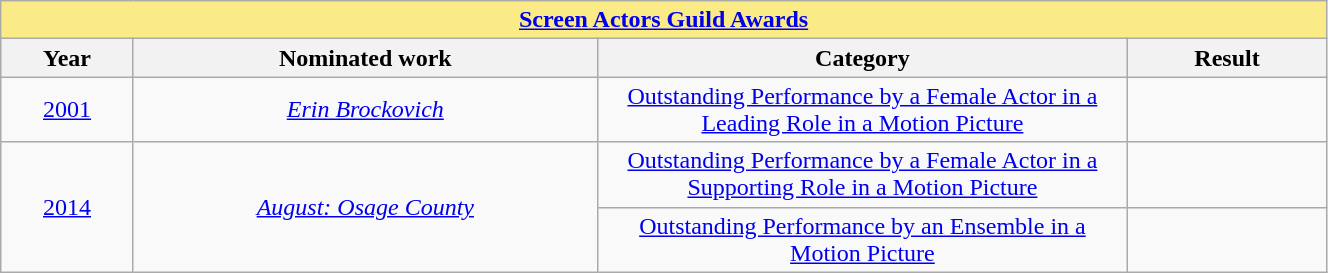<table width="70%" class="wikitable sortable">
<tr>
<th colspan="4" - style="background:#FAEB86;" align="center"><a href='#'>Screen Actors Guild Awards</a></th>
</tr>
<tr>
<th width="10%">Year</th>
<th width="35%">Nominated work</th>
<th width="40%">Category</th>
<th width="15%">Result</th>
</tr>
<tr>
<td align="center"><a href='#'>2001</a></td>
<td align="center"><em><a href='#'>Erin Brockovich</a></em></td>
<td align="center"><a href='#'>Outstanding Performance by a Female Actor in a Leading Role in a Motion Picture</a></td>
<td></td>
</tr>
<tr>
<td rowspan=2 align="center"><a href='#'>2014</a></td>
<td rowspan=2 align="center"><em><a href='#'>August: Osage County</a></em></td>
<td align="center"><a href='#'>Outstanding Performance by a Female Actor in a Supporting Role in a Motion Picture</a></td>
<td></td>
</tr>
<tr>
<td align="center"><a href='#'>Outstanding Performance by an Ensemble in a Motion Picture</a></td>
<td></td>
</tr>
</table>
